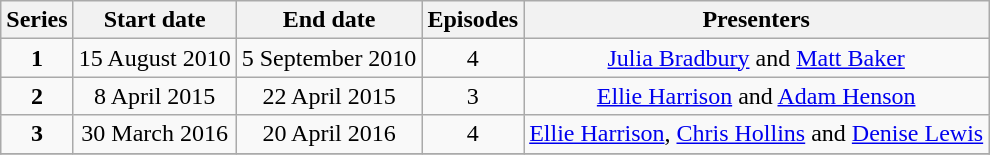<table class="wikitable" style="text-align:center;">
<tr>
<th>Series</th>
<th>Start date</th>
<th>End date</th>
<th>Episodes</th>
<th>Presenters</th>
</tr>
<tr>
<td><strong>1</strong></td>
<td>15 August 2010</td>
<td>5 September 2010</td>
<td>4</td>
<td><a href='#'>Julia Bradbury</a> and <a href='#'>Matt Baker</a></td>
</tr>
<tr>
<td><strong>2</strong></td>
<td>8 April 2015</td>
<td>22 April 2015</td>
<td>3</td>
<td><a href='#'>Ellie Harrison</a> and <a href='#'>Adam Henson</a></td>
</tr>
<tr>
<td><strong>3</strong></td>
<td>30 March 2016</td>
<td>20 April 2016</td>
<td>4</td>
<td><a href='#'>Ellie Harrison</a>, <a href='#'>Chris Hollins</a> and <a href='#'>Denise Lewis</a></td>
</tr>
<tr>
</tr>
</table>
